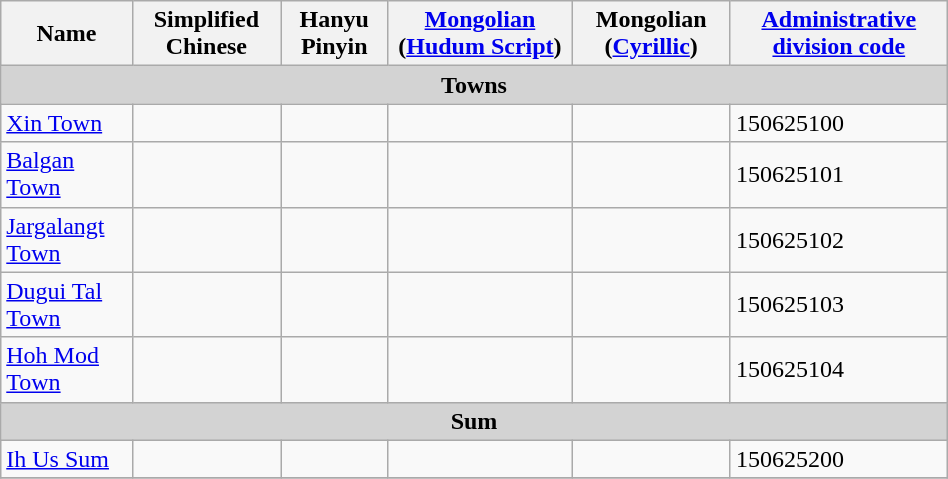<table class="wikitable" align="center" style="width:50%; border="1">
<tr>
<th>Name</th>
<th>Simplified Chinese</th>
<th>Hanyu Pinyin</th>
<th><a href='#'>Mongolian</a> (<a href='#'>Hudum Script</a>)</th>
<th>Mongolian (<a href='#'>Cyrillic</a>)</th>
<th><a href='#'>Administrative division code</a></th>
</tr>
<tr>
<td colspan="6"  style="text-align:center; background:#d3d3d3;"><strong>Towns</strong></td>
</tr>
<tr --------->
<td><a href='#'>Xin Town</a></td>
<td></td>
<td></td>
<td></td>
<td></td>
<td>150625100</td>
</tr>
<tr>
<td><a href='#'>Balgan Town</a></td>
<td></td>
<td></td>
<td></td>
<td></td>
<td>150625101</td>
</tr>
<tr>
<td><a href='#'>Jargalangt Town</a></td>
<td></td>
<td></td>
<td></td>
<td></td>
<td>150625102</td>
</tr>
<tr>
<td><a href='#'>Dugui Tal Town</a></td>
<td></td>
<td></td>
<td></td>
<td></td>
<td>150625103</td>
</tr>
<tr>
<td><a href='#'>Hoh Mod Town</a></td>
<td></td>
<td></td>
<td></td>
<td></td>
<td>150625104</td>
</tr>
<tr>
<td colspan="6"  style="text-align:center; background:#d3d3d3;"><strong>Sum</strong></td>
</tr>
<tr --------->
<td><a href='#'>Ih Us Sum</a></td>
<td></td>
<td></td>
<td></td>
<td></td>
<td>150625200</td>
</tr>
<tr>
</tr>
</table>
